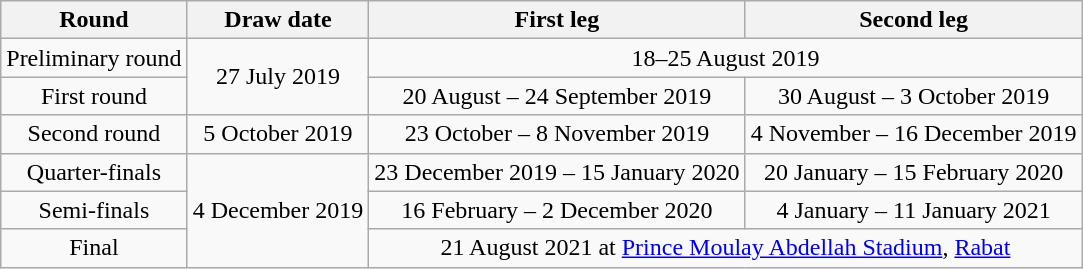<table class="wikitable" style="text-align:center">
<tr>
<th>Round</th>
<th>Draw date</th>
<th>First leg</th>
<th>Second leg</th>
</tr>
<tr>
<td>Preliminary round</td>
<td rowspan=2>27 July 2019</td>
<td colspan=2>18–25 August 2019</td>
</tr>
<tr>
<td>First round</td>
<td>20 August – 24 September 2019</td>
<td>30 August – 3 October 2019</td>
</tr>
<tr>
<td>Second round</td>
<td>5 October 2019</td>
<td>23 October – 8 November 2019</td>
<td>4 November – 16 December 2019</td>
</tr>
<tr>
<td>Quarter-finals</td>
<td rowspan=3>4 December 2019</td>
<td>23 December 2019 – 15 January 2020</td>
<td>20 January – 15 February 2020</td>
</tr>
<tr>
<td>Semi-finals</td>
<td>16 February – 2 December 2020</td>
<td>4 January – 11 January 2021</td>
</tr>
<tr>
<td>Final</td>
<td colspan=2>21 August 2021 at <a href='#'>Prince Moulay Abdellah Stadium</a>, <a href='#'>Rabat</a></td>
</tr>
</table>
